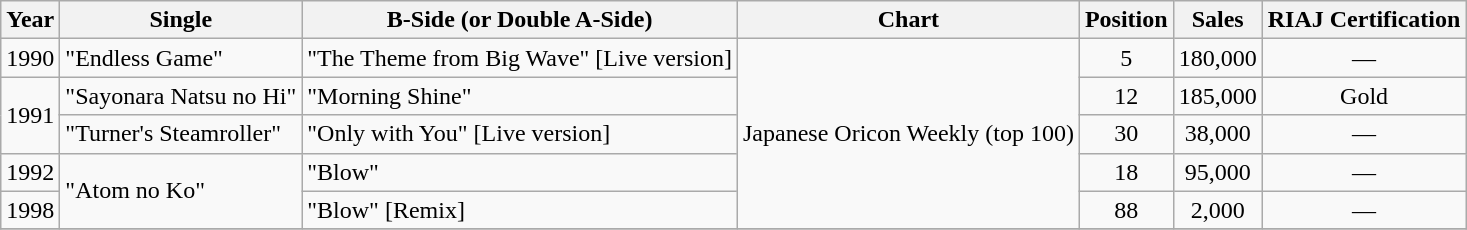<table class="wikitable" border="1">
<tr>
<th>Year</th>
<th>Single</th>
<th>B-Side (or Double A-Side)</th>
<th>Chart</th>
<th>Position</th>
<th>Sales</th>
<th>RIAJ Certification</th>
</tr>
<tr>
<td>1990</td>
<td>"Endless Game"</td>
<td>"The Theme from Big Wave" [Live version]</td>
<td rowspan=5>Japanese Oricon Weekly (top 100)</td>
<td align="center">5</td>
<td align="center">180,000</td>
<td align="center">—</td>
</tr>
<tr>
<td rowspan=2>1991</td>
<td>"Sayonara Natsu no Hi"</td>
<td>"Morning Shine"</td>
<td align="center">12</td>
<td align="center">185,000</td>
<td align="center">Gold</td>
</tr>
<tr>
<td>"Turner's Steamroller"</td>
<td>"Only with You" [Live version]</td>
<td align="center">30</td>
<td align="center">38,000</td>
<td align="center">—</td>
</tr>
<tr>
<td>1992</td>
<td rowspan=2>"Atom no Ko"</td>
<td>"Blow"</td>
<td align="center">18</td>
<td align="center">95,000</td>
<td align="center">—</td>
</tr>
<tr>
<td>1998</td>
<td>"Blow" [Remix]</td>
<td align="center">88</td>
<td align="center">2,000</td>
<td align="center">—</td>
</tr>
<tr>
</tr>
</table>
